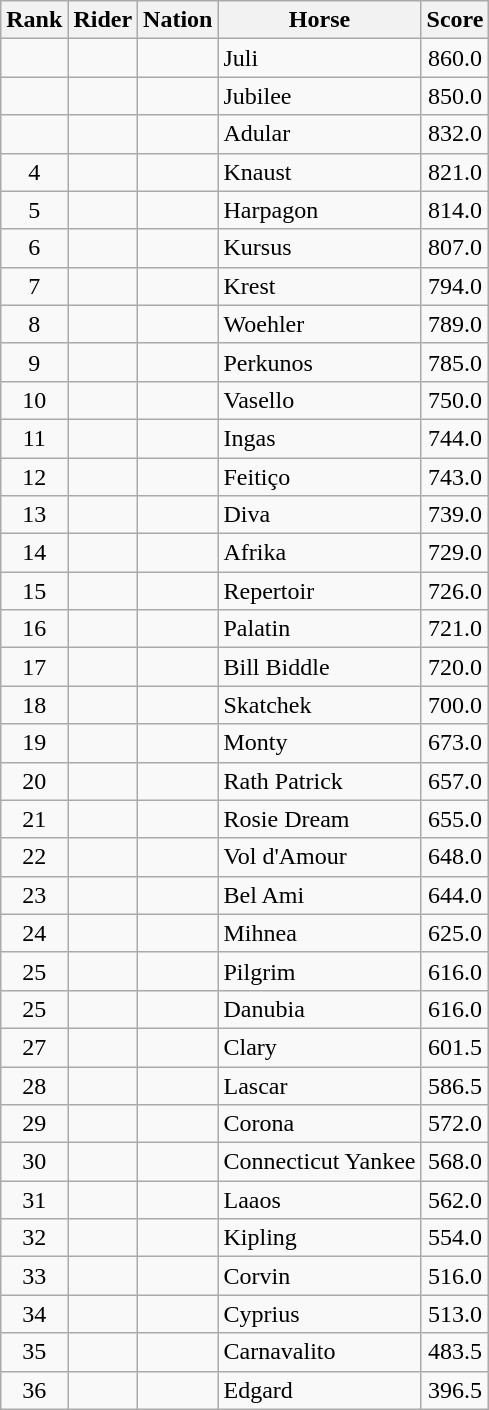<table class="wikitable sortable" style="text-align:center">
<tr>
<th>Rank</th>
<th>Rider</th>
<th>Nation</th>
<th>Horse</th>
<th>Score</th>
</tr>
<tr>
<td></td>
<td align=left></td>
<td align=left></td>
<td align=left>Juli</td>
<td>860.0</td>
</tr>
<tr>
<td></td>
<td align=left></td>
<td align=left></td>
<td align=left>Jubilee</td>
<td>850.0</td>
</tr>
<tr>
<td></td>
<td align=left></td>
<td align=left></td>
<td align=left>Adular</td>
<td>832.0</td>
</tr>
<tr>
<td>4</td>
<td align=left></td>
<td align=left></td>
<td align=left>Knaust</td>
<td>821.0</td>
</tr>
<tr>
<td>5</td>
<td align=left></td>
<td align=left></td>
<td align=left>Harpagon</td>
<td>814.0</td>
</tr>
<tr>
<td>6</td>
<td align=left></td>
<td align=left></td>
<td align=left>Kursus</td>
<td>807.0</td>
</tr>
<tr>
<td>7</td>
<td align=left></td>
<td align=left></td>
<td align=left>Krest</td>
<td>794.0</td>
</tr>
<tr>
<td>8</td>
<td align=left></td>
<td align=left></td>
<td align=left>Woehler</td>
<td>789.0</td>
</tr>
<tr>
<td>9</td>
<td align=left></td>
<td align=left></td>
<td align=left>Perkunos</td>
<td>785.0</td>
</tr>
<tr>
<td>10</td>
<td align=left></td>
<td align=left></td>
<td align=left>Vasello</td>
<td>750.0</td>
</tr>
<tr>
<td>11</td>
<td align=left></td>
<td align=left></td>
<td align=left>Ingas</td>
<td>744.0</td>
</tr>
<tr>
<td>12</td>
<td align=left></td>
<td align=left></td>
<td align=left>Feitiço</td>
<td>743.0</td>
</tr>
<tr>
<td>13</td>
<td align=left></td>
<td align=left></td>
<td align=left>Diva</td>
<td>739.0</td>
</tr>
<tr>
<td>14</td>
<td align=left></td>
<td align=left></td>
<td align=left>Afrika</td>
<td>729.0</td>
</tr>
<tr>
<td>15</td>
<td align=left></td>
<td align=left></td>
<td align=left>Repertoir</td>
<td>726.0</td>
</tr>
<tr>
<td>16</td>
<td align=left></td>
<td align=left></td>
<td align=left>Palatin</td>
<td>721.0</td>
</tr>
<tr>
<td>17</td>
<td align=left></td>
<td align=left></td>
<td align=left>Bill Biddle</td>
<td>720.0</td>
</tr>
<tr>
<td>18</td>
<td align=left></td>
<td align=left></td>
<td align=left>Skatchek</td>
<td>700.0</td>
</tr>
<tr>
<td>19</td>
<td align=left></td>
<td align=left></td>
<td align=left>Monty</td>
<td>673.0</td>
</tr>
<tr>
<td>20</td>
<td align=left></td>
<td align=left></td>
<td align=left>Rath Patrick</td>
<td>657.0</td>
</tr>
<tr>
<td>21</td>
<td align=left></td>
<td align=left></td>
<td align=left>Rosie Dream</td>
<td>655.0</td>
</tr>
<tr>
<td>22</td>
<td align=left></td>
<td align=left></td>
<td align=left>Vol d'Amour</td>
<td>648.0</td>
</tr>
<tr>
<td>23</td>
<td align=left></td>
<td align=left></td>
<td align=left>Bel Ami</td>
<td>644.0</td>
</tr>
<tr>
<td>24</td>
<td align=left></td>
<td align=left></td>
<td align=left>Mihnea</td>
<td>625.0</td>
</tr>
<tr>
<td>25</td>
<td align=left></td>
<td align=left></td>
<td align=left>Pilgrim</td>
<td>616.0</td>
</tr>
<tr>
<td>25</td>
<td align=left></td>
<td align=left></td>
<td align=left>Danubia</td>
<td>616.0</td>
</tr>
<tr>
<td>27</td>
<td align=left></td>
<td align=left></td>
<td align=left>Clary</td>
<td>601.5</td>
</tr>
<tr>
<td>28</td>
<td align=left></td>
<td align=left></td>
<td align=left>Lascar</td>
<td>586.5</td>
</tr>
<tr>
<td>29</td>
<td align=left></td>
<td align=left></td>
<td align=left>Corona</td>
<td>572.0</td>
</tr>
<tr>
<td>30</td>
<td align=left></td>
<td align=left></td>
<td align=left>Connecticut Yankee</td>
<td>568.0</td>
</tr>
<tr>
<td>31</td>
<td align=left></td>
<td align=left></td>
<td align=left>Laaos</td>
<td>562.0</td>
</tr>
<tr>
<td>32</td>
<td align=left></td>
<td align=left></td>
<td align=left>Kipling</td>
<td>554.0</td>
</tr>
<tr>
<td>33</td>
<td align=left></td>
<td align=left></td>
<td align=left>Corvin</td>
<td>516.0</td>
</tr>
<tr>
<td>34</td>
<td align=left></td>
<td align=left></td>
<td align=left>Cyprius</td>
<td>513.0</td>
</tr>
<tr>
<td>35</td>
<td align=left></td>
<td align=left></td>
<td align=left>Carnavalito</td>
<td>483.5</td>
</tr>
<tr>
<td>36</td>
<td align=left></td>
<td align=left></td>
<td align=left>Edgard</td>
<td>396.5</td>
</tr>
</table>
